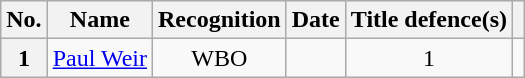<table class="wikitable sortable">
<tr>
<th>No.</th>
<th>Name</th>
<th>Recognition</th>
<th>Date</th>
<th>Title defence(s)</th>
<th></th>
</tr>
<tr align=center>
<th>1</th>
<td align=left><a href='#'>Paul Weir</a></td>
<td>WBO</td>
<td></td>
<td>1</td>
<td></td>
</tr>
</table>
